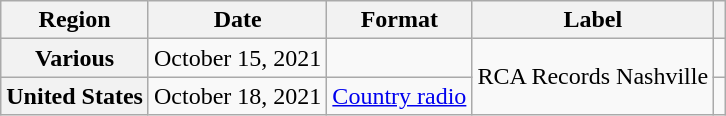<table class="wikitable plainrowheaders">
<tr>
<th scope="col">Region</th>
<th scope="col">Date</th>
<th scope="col">Format</th>
<th scope="col">Label</th>
<th scope="col"></th>
</tr>
<tr>
<th scope="row">Various</th>
<td>October 15, 2021</td>
<td></td>
<td rowspan="2">RCA Records Nashville</td>
<td></td>
</tr>
<tr>
<th scope="row">United States</th>
<td>October 18, 2021</td>
<td><a href='#'>Country radio</a></td>
<td></td>
</tr>
</table>
